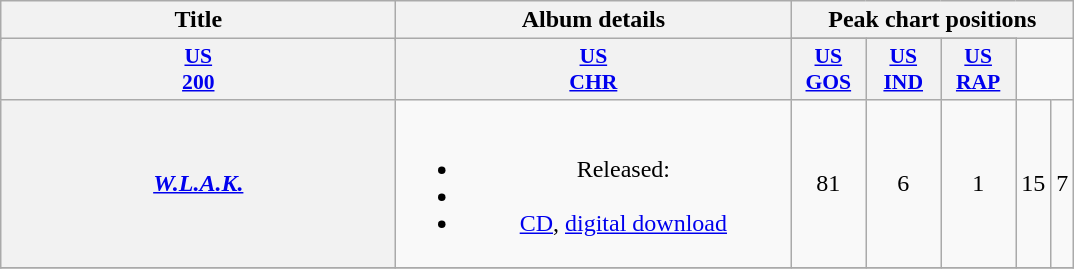<table class="wikitable plainrowheaders" style="text-align:center;">
<tr>
<th scope="col" rowspan="2" style="width:16em;">Title</th>
<th scope="col" rowspan="2" style="width:16em;">Album details</th>
<th scope="col" colspan="5">Peak chart positions</th>
</tr>
<tr>
</tr>
<tr>
<th style="width:3em; font-size:90%"><a href='#'>US<br>200</a></th>
<th style="width:3em; font-size:90%"><a href='#'>US<br>CHR</a></th>
<th style="width:3em; font-size:90%"><a href='#'>US<br>GOS</a></th>
<th style="width:3em; font-size:90%"><a href='#'>US<br>IND</a></th>
<th style="width:3em; font-size:90%"><a href='#'>US<br>RAP</a></th>
</tr>
<tr>
<th scope="row"><em><a href='#'>W.L.A.K.</a></em></th>
<td><br><ul><li>Released: </li><li></li><li><a href='#'>CD</a>, <a href='#'>digital download</a></li></ul></td>
<td>81</td>
<td>6</td>
<td>1</td>
<td>15</td>
<td>7</td>
</tr>
<tr>
</tr>
</table>
